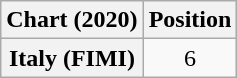<table class="wikitable plainrowheaders" style="text-align:center">
<tr>
<th scope="col">Chart (2020)</th>
<th scope="col">Position</th>
</tr>
<tr>
<th scope="row">Italy (FIMI)</th>
<td>6</td>
</tr>
</table>
